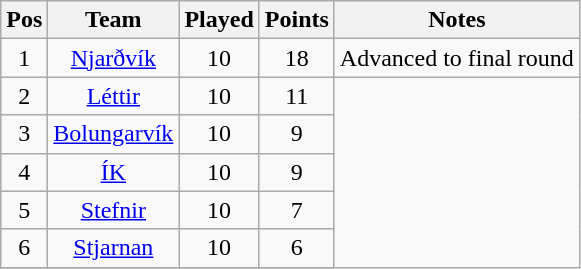<table class="wikitable" style="text-align: center;">
<tr>
<th>Pos</th>
<th>Team</th>
<th>Played</th>
<th>Points</th>
<th>Notes</th>
</tr>
<tr>
<td>1</td>
<td><a href='#'>Njarðvík</a></td>
<td>10</td>
<td>18</td>
<td align="center" rowspan="1">Advanced to final round</td>
</tr>
<tr>
<td>2</td>
<td><a href='#'>Léttir</a></td>
<td>10</td>
<td>11</td>
</tr>
<tr>
<td>3</td>
<td><a href='#'>Bolungarvík</a></td>
<td>10</td>
<td>9</td>
</tr>
<tr>
<td>4</td>
<td><a href='#'>ÍK</a></td>
<td>10</td>
<td>9</td>
</tr>
<tr>
<td>5</td>
<td><a href='#'>Stefnir</a></td>
<td>10</td>
<td>7</td>
</tr>
<tr>
<td>6</td>
<td><a href='#'>Stjarnan</a></td>
<td>10</td>
<td>6</td>
</tr>
<tr>
</tr>
</table>
